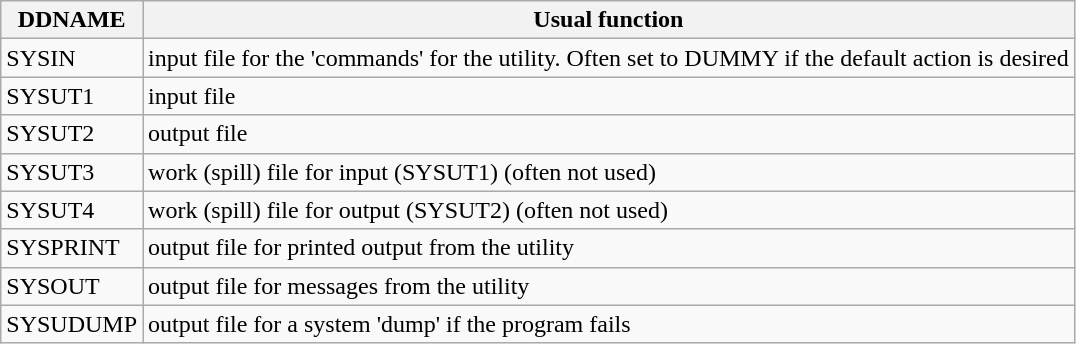<table class="wikitable">
<tr>
<th>DDNAME</th>
<th>Usual function</th>
</tr>
<tr>
<td>SYSIN</td>
<td>input file for the 'commands' for the utility. Often set to DUMMY if the default action is desired</td>
</tr>
<tr>
<td>SYSUT1</td>
<td>input file</td>
</tr>
<tr>
<td>SYSUT2</td>
<td>output file</td>
</tr>
<tr>
<td>SYSUT3</td>
<td>work (spill) file for input (SYSUT1) (often not used)</td>
</tr>
<tr>
<td>SYSUT4</td>
<td>work (spill) file for output (SYSUT2) (often not used)</td>
</tr>
<tr>
<td>SYSPRINT</td>
<td>output file for printed output from the utility</td>
</tr>
<tr>
<td>SYSOUT</td>
<td>output file for messages from the utility</td>
</tr>
<tr>
<td>SYSUDUMP</td>
<td>output file for a system 'dump' if the program fails</td>
</tr>
</table>
